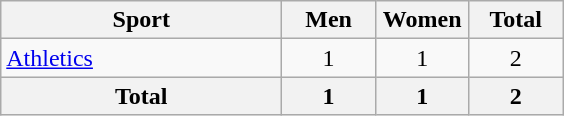<table class="wikitable sortable" style="text-align:center;">
<tr>
<th width=180>Sport</th>
<th width=55>Men</th>
<th width=55>Women</th>
<th width=55>Total</th>
</tr>
<tr>
<td align=left><a href='#'>Athletics</a></td>
<td>1</td>
<td>1</td>
<td>2</td>
</tr>
<tr>
<th>Total</th>
<th>1</th>
<th>1</th>
<th>2</th>
</tr>
</table>
